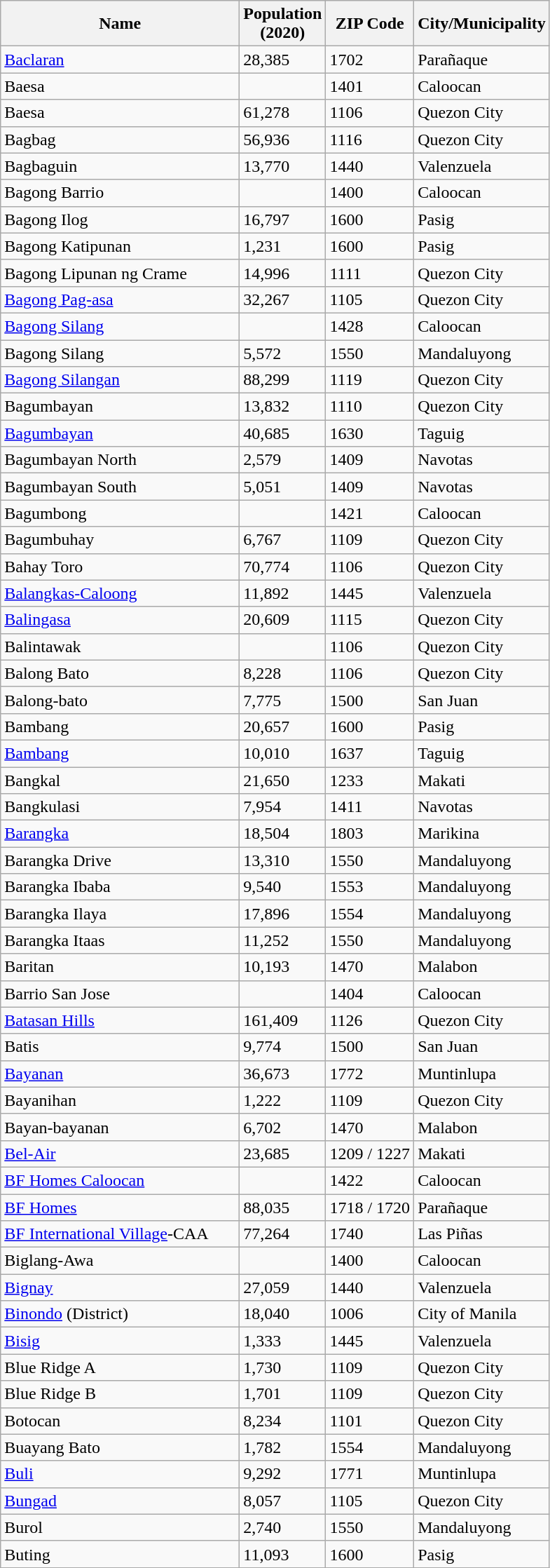<table class="wikitable sortable">
<tr>
<th style="width: 220px;">Name</th>
<th>Population<br>(2020)</th>
<th>ZIP Code</th>
<th>City/Municipality</th>
</tr>
<tr>
<td><a href='#'>Baclaran</a></td>
<td>28,385</td>
<td>1702</td>
<td>Parañaque</td>
</tr>
<tr>
<td>Baesa</td>
<td></td>
<td>1401</td>
<td>Caloocan</td>
</tr>
<tr>
<td>Baesa</td>
<td>61,278</td>
<td>1106</td>
<td>Quezon City</td>
</tr>
<tr>
<td>Bagbag</td>
<td>56,936</td>
<td>1116</td>
<td>Quezon City</td>
</tr>
<tr>
<td>Bagbaguin</td>
<td>13,770</td>
<td>1440</td>
<td>Valenzuela</td>
</tr>
<tr>
<td>Bagong Barrio</td>
<td></td>
<td>1400</td>
<td>Caloocan</td>
</tr>
<tr>
<td>Bagong Ilog</td>
<td>16,797</td>
<td>1600</td>
<td>Pasig</td>
</tr>
<tr>
<td>Bagong Katipunan</td>
<td>1,231</td>
<td>1600</td>
<td>Pasig</td>
</tr>
<tr>
<td>Bagong Lipunan ng Crame</td>
<td>14,996</td>
<td>1111</td>
<td>Quezon City</td>
</tr>
<tr>
<td><a href='#'>Bagong Pag-asa</a></td>
<td>32,267</td>
<td>1105</td>
<td>Quezon City</td>
</tr>
<tr>
<td><a href='#'>Bagong Silang</a></td>
<td></td>
<td>1428</td>
<td>Caloocan</td>
</tr>
<tr>
<td>Bagong Silang</td>
<td>5,572</td>
<td>1550</td>
<td>Mandaluyong</td>
</tr>
<tr>
<td><a href='#'>Bagong Silangan</a></td>
<td>88,299</td>
<td>1119</td>
<td>Quezon City</td>
</tr>
<tr>
<td>Bagumbayan</td>
<td>13,832</td>
<td>1110</td>
<td>Quezon City</td>
</tr>
<tr>
<td><a href='#'>Bagumbayan</a></td>
<td>40,685</td>
<td>1630</td>
<td>Taguig</td>
</tr>
<tr>
<td>Bagumbayan North</td>
<td>2,579</td>
<td>1409</td>
<td>Navotas</td>
</tr>
<tr>
<td>Bagumbayan South</td>
<td>5,051</td>
<td>1409</td>
<td>Navotas</td>
</tr>
<tr>
<td>Bagumbong</td>
<td></td>
<td>1421</td>
<td>Caloocan</td>
</tr>
<tr>
<td>Bagumbuhay</td>
<td>6,767</td>
<td>1109</td>
<td>Quezon City</td>
</tr>
<tr>
<td>Bahay Toro</td>
<td>70,774</td>
<td>1106</td>
<td>Quezon City</td>
</tr>
<tr>
<td><a href='#'>Balangkas-Caloong</a></td>
<td>11,892</td>
<td>1445</td>
<td>Valenzuela</td>
</tr>
<tr>
<td><a href='#'>Balingasa</a></td>
<td>20,609</td>
<td>1115</td>
<td>Quezon City</td>
</tr>
<tr>
<td>Balintawak</td>
<td></td>
<td>1106</td>
<td>Quezon City</td>
</tr>
<tr>
<td>Balong Bato</td>
<td>8,228</td>
<td>1106</td>
<td>Quezon City</td>
</tr>
<tr>
<td>Balong-bato</td>
<td>7,775</td>
<td>1500</td>
<td>San Juan</td>
</tr>
<tr>
<td>Bambang</td>
<td>20,657</td>
<td>1600</td>
<td>Pasig</td>
</tr>
<tr>
<td><a href='#'>Bambang</a></td>
<td>10,010</td>
<td>1637</td>
<td>Taguig</td>
</tr>
<tr>
<td>Bangkal</td>
<td>21,650</td>
<td>1233</td>
<td>Makati</td>
</tr>
<tr>
<td>Bangkulasi</td>
<td>7,954</td>
<td>1411</td>
<td>Navotas</td>
</tr>
<tr>
<td><a href='#'>Barangka</a></td>
<td>18,504</td>
<td>1803</td>
<td>Marikina</td>
</tr>
<tr>
<td>Barangka Drive</td>
<td>13,310</td>
<td>1550</td>
<td>Mandaluyong</td>
</tr>
<tr>
<td>Barangka Ibaba</td>
<td>9,540</td>
<td>1553</td>
<td>Mandaluyong</td>
</tr>
<tr>
<td>Barangka Ilaya</td>
<td>17,896</td>
<td>1554</td>
<td>Mandaluyong</td>
</tr>
<tr>
<td>Barangka Itaas</td>
<td>11,252</td>
<td>1550</td>
<td>Mandaluyong</td>
</tr>
<tr>
<td>Baritan</td>
<td>10,193</td>
<td>1470</td>
<td>Malabon</td>
</tr>
<tr>
<td>Barrio San Jose</td>
<td></td>
<td>1404</td>
<td>Caloocan</td>
</tr>
<tr>
<td><a href='#'>Batasan Hills</a></td>
<td>161,409</td>
<td>1126</td>
<td>Quezon City</td>
</tr>
<tr>
<td>Batis</td>
<td>9,774</td>
<td>1500</td>
<td>San Juan</td>
</tr>
<tr>
<td><a href='#'>Bayanan</a></td>
<td>36,673</td>
<td>1772</td>
<td>Muntinlupa</td>
</tr>
<tr>
<td>Bayanihan</td>
<td>1,222</td>
<td>1109</td>
<td>Quezon City</td>
</tr>
<tr>
<td>Bayan-bayanan</td>
<td>6,702</td>
<td>1470</td>
<td>Malabon</td>
</tr>
<tr>
<td><a href='#'>Bel-Air</a></td>
<td>23,685</td>
<td>1209 / 1227</td>
<td>Makati</td>
</tr>
<tr>
<td><a href='#'>BF Homes Caloocan</a></td>
<td></td>
<td>1422</td>
<td>Caloocan</td>
</tr>
<tr>
<td><a href='#'>BF Homes</a></td>
<td>88,035</td>
<td>1718 / 1720</td>
<td>Parañaque</td>
</tr>
<tr>
<td><a href='#'>BF International Village</a>-CAA</td>
<td>77,264</td>
<td>1740</td>
<td>Las Piñas</td>
</tr>
<tr>
<td>Biglang-Awa</td>
<td></td>
<td>1400</td>
<td>Caloocan</td>
</tr>
<tr>
<td><a href='#'>Bignay</a></td>
<td>27,059</td>
<td>1440</td>
<td>Valenzuela</td>
</tr>
<tr>
<td><a href='#'>Binondo</a> (District)</td>
<td>18,040</td>
<td>1006</td>
<td>City of Manila</td>
</tr>
<tr>
<td><a href='#'>Bisig</a></td>
<td>1,333</td>
<td>1445</td>
<td>Valenzuela</td>
</tr>
<tr>
<td>Blue Ridge A</td>
<td>1,730</td>
<td>1109</td>
<td>Quezon City</td>
</tr>
<tr>
<td>Blue Ridge B</td>
<td>1,701</td>
<td>1109</td>
<td>Quezon City</td>
</tr>
<tr>
<td>Botocan</td>
<td>8,234</td>
<td>1101</td>
<td>Quezon City</td>
</tr>
<tr>
<td>Buayang Bato</td>
<td>1,782</td>
<td>1554</td>
<td>Mandaluyong</td>
</tr>
<tr>
<td><a href='#'>Buli</a></td>
<td>9,292</td>
<td>1771</td>
<td>Muntinlupa</td>
</tr>
<tr>
<td><a href='#'>Bungad</a></td>
<td>8,057</td>
<td>1105</td>
<td>Quezon City</td>
</tr>
<tr>
<td>Burol</td>
<td>2,740</td>
<td>1550</td>
<td>Mandaluyong</td>
</tr>
<tr>
<td>Buting</td>
<td>11,093</td>
<td>1600</td>
<td>Pasig</td>
</tr>
</table>
